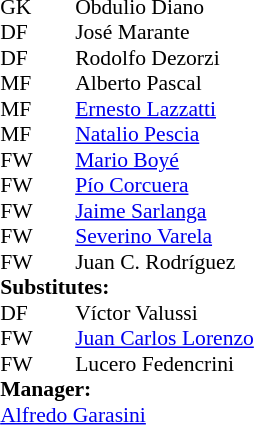<table style="font-size: 90%" cellspacing="0" cellpadding="0" align=center>
<tr>
<th width=25></th>
<th width=25></th>
</tr>
<tr>
<td>GK</td>
<td></td>
<td> Obdulio Diano</td>
</tr>
<tr>
<td>DF</td>
<td></td>
<td> José Marante</td>
</tr>
<tr>
<td>DF</td>
<td></td>
<td> Rodolfo Dezorzi</td>
<td></td>
<td></td>
</tr>
<tr>
<td>MF</td>
<td></td>
<td> Alberto Pascal</td>
</tr>
<tr>
<td>MF</td>
<td></td>
<td> <a href='#'>Ernesto Lazzatti</a></td>
</tr>
<tr>
<td>MF</td>
<td></td>
<td> <a href='#'>Natalio Pescia</a></td>
</tr>
<tr>
<td>FW</td>
<td></td>
<td> <a href='#'>Mario Boyé</a></td>
</tr>
<tr>
<td>FW</td>
<td></td>
<td> <a href='#'>Pío Corcuera</a></td>
<td></td>
<td></td>
</tr>
<tr>
<td>FW</td>
<td></td>
<td> <a href='#'>Jaime Sarlanga</a></td>
</tr>
<tr>
<td>FW</td>
<td></td>
<td> <a href='#'>Severino Varela</a></td>
</tr>
<tr>
<td>FW</td>
<td></td>
<td> Juan C. Rodríguez</td>
<td></td>
<td></td>
</tr>
<tr>
<td colspan=3><strong>Substitutes:</strong></td>
</tr>
<tr>
<td>DF</td>
<td></td>
<td> Víctor Valussi</td>
<td></td>
<td></td>
</tr>
<tr>
<td>FW</td>
<td></td>
<td> <a href='#'>Juan Carlos Lorenzo</a></td>
<td></td>
<td></td>
</tr>
<tr>
<td>FW</td>
<td></td>
<td> Lucero Fedencrini</td>
<td></td>
<td></td>
</tr>
<tr>
<td colspan=3><strong>Manager:</strong></td>
</tr>
<tr>
<td colspan=4> <a href='#'>Alfredo Garasini</a></td>
</tr>
</table>
